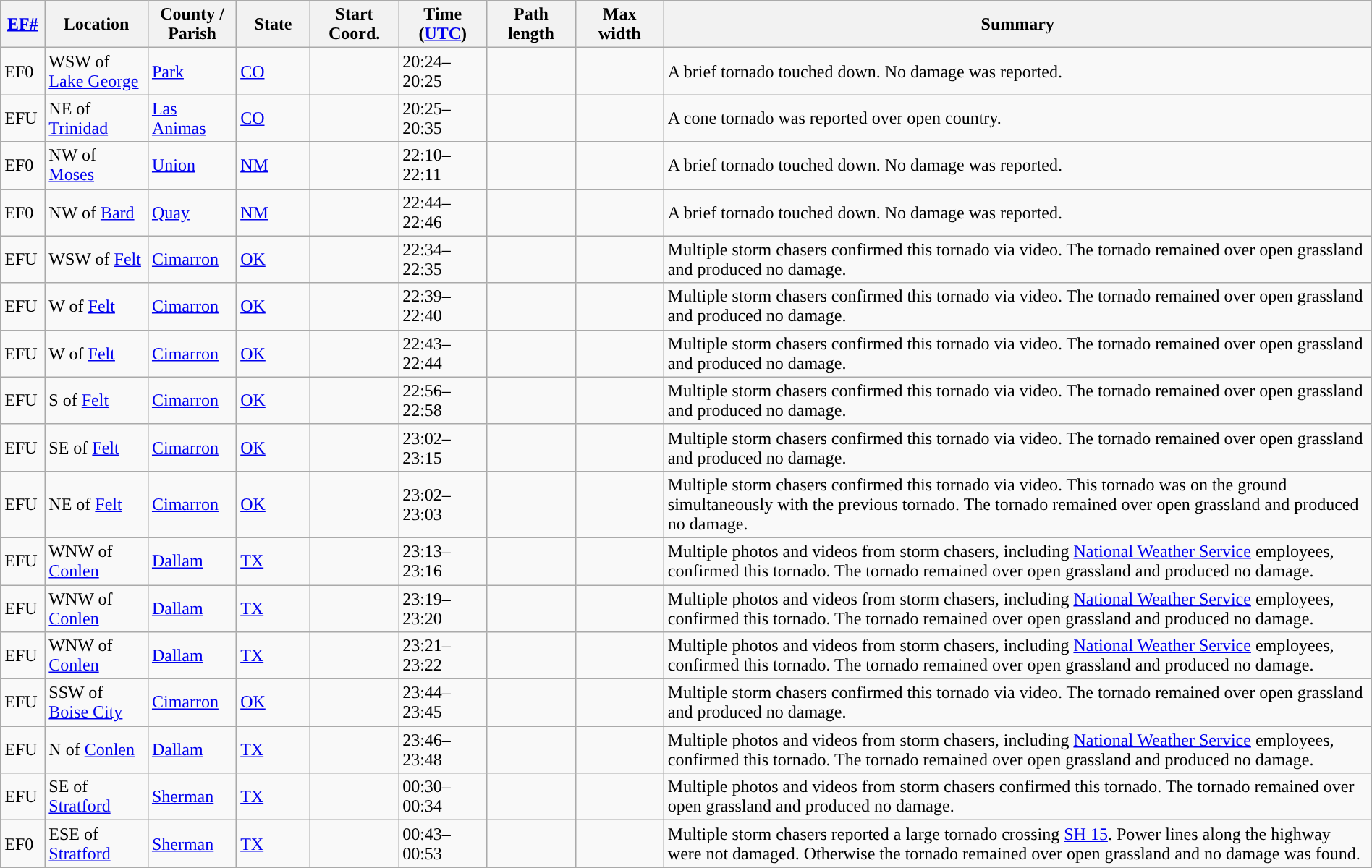<table class="wikitable sortable" style="width:100%;">
<tr>
<th scope="col"  style="width:3%; text-align:center;"><a href='#'>EF#</a></th>
<th scope="col"  style="width:7%; text-align:center;" class="unsortable">Location</th>
<th scope="col"  style="width:6%; text-align:center;" class="unsortable">County / Parish</th>
<th scope="col"  style="width:5%; text-align:center;">State</th>
<th scope="col"  style="width:6%; text-align:center;">Start Coord.</th>
<th scope="col"  style="width:6%; text-align:center;">Time (<a href='#'>UTC</a>)</th>
<th scope="col"  style="width:6%; text-align:center;">Path length</th>
<th scope="col"  style="width:6%; text-align:center;">Max width</th>
<th scope="col" class="unsortable" style="width:48%; text-align:center;">Summary</th>
</tr>
<tr>
<td>EF0</td>
<td>WSW of <a href='#'>Lake George</a></td>
<td><a href='#'>Park</a></td>
<td><a href='#'>CO</a></td>
<td></td>
<td>20:24–20:25</td>
<td></td>
<td></td>
<td>A brief tornado touched down. No damage was reported.</td>
</tr>
<tr>
<td>EFU</td>
<td>NE of <a href='#'>Trinidad</a></td>
<td><a href='#'>Las Animas</a></td>
<td><a href='#'>CO</a></td>
<td></td>
<td>20:25–20:35</td>
<td></td>
<td></td>
<td>A cone tornado was reported over open country.</td>
</tr>
<tr>
<td>EF0</td>
<td>NW of <a href='#'>Moses</a></td>
<td><a href='#'>Union</a></td>
<td><a href='#'>NM</a></td>
<td></td>
<td>22:10–22:11</td>
<td></td>
<td></td>
<td>A brief tornado touched down. No damage was reported.</td>
</tr>
<tr>
<td>EF0</td>
<td>NW of <a href='#'>Bard</a></td>
<td><a href='#'>Quay</a></td>
<td><a href='#'>NM</a></td>
<td></td>
<td>22:44–22:46</td>
<td></td>
<td></td>
<td>A brief tornado touched down. No damage was reported.</td>
</tr>
<tr>
<td>EFU</td>
<td>WSW of <a href='#'>Felt</a></td>
<td><a href='#'>Cimarron</a></td>
<td><a href='#'>OK</a></td>
<td></td>
<td>22:34–22:35</td>
<td></td>
<td></td>
<td>Multiple storm chasers confirmed this tornado via video. The tornado remained over open grassland and produced no damage.</td>
</tr>
<tr>
<td>EFU</td>
<td>W of <a href='#'>Felt</a></td>
<td><a href='#'>Cimarron</a></td>
<td><a href='#'>OK</a></td>
<td></td>
<td>22:39–22:40</td>
<td></td>
<td></td>
<td>Multiple storm chasers confirmed this tornado via video. The tornado remained over open grassland and produced no damage.</td>
</tr>
<tr>
<td>EFU</td>
<td>W of <a href='#'>Felt</a></td>
<td><a href='#'>Cimarron</a></td>
<td><a href='#'>OK</a></td>
<td></td>
<td>22:43–22:44</td>
<td></td>
<td></td>
<td>Multiple storm chasers confirmed this tornado via video. The tornado remained over open grassland and produced no damage.</td>
</tr>
<tr>
<td>EFU</td>
<td>S of <a href='#'>Felt</a></td>
<td><a href='#'>Cimarron</a></td>
<td><a href='#'>OK</a></td>
<td></td>
<td>22:56–22:58</td>
<td></td>
<td></td>
<td>Multiple storm chasers confirmed this tornado via video. The tornado remained over open grassland and produced no damage.</td>
</tr>
<tr>
<td>EFU</td>
<td>SE of <a href='#'>Felt</a></td>
<td><a href='#'>Cimarron</a></td>
<td><a href='#'>OK</a></td>
<td></td>
<td>23:02–23:15</td>
<td></td>
<td></td>
<td>Multiple storm chasers confirmed this tornado via video. The tornado remained over open grassland and produced no damage.</td>
</tr>
<tr>
<td>EFU</td>
<td>NE of <a href='#'>Felt</a></td>
<td><a href='#'>Cimarron</a></td>
<td><a href='#'>OK</a></td>
<td></td>
<td>23:02–23:03</td>
<td></td>
<td></td>
<td>Multiple storm chasers confirmed this tornado via video. This tornado was on the ground simultaneously with the previous tornado. The tornado remained over open grassland and produced no damage.</td>
</tr>
<tr>
<td>EFU</td>
<td>WNW of <a href='#'>Conlen</a></td>
<td><a href='#'>Dallam</a></td>
<td><a href='#'>TX</a></td>
<td></td>
<td>23:13–23:16</td>
<td></td>
<td></td>
<td>Multiple photos and videos from storm chasers, including <a href='#'>National Weather Service</a> employees, confirmed this tornado. The tornado remained over open grassland and produced no damage.</td>
</tr>
<tr>
<td>EFU</td>
<td>WNW of <a href='#'>Conlen</a></td>
<td><a href='#'>Dallam</a></td>
<td><a href='#'>TX</a></td>
<td></td>
<td>23:19–23:20</td>
<td></td>
<td></td>
<td>Multiple photos and videos from storm chasers, including <a href='#'>National Weather Service</a> employees, confirmed this tornado. The tornado remained over open grassland and produced no damage.</td>
</tr>
<tr>
<td>EFU</td>
<td>WNW of <a href='#'>Conlen</a></td>
<td><a href='#'>Dallam</a></td>
<td><a href='#'>TX</a></td>
<td></td>
<td>23:21–23:22</td>
<td></td>
<td></td>
<td>Multiple photos and videos from storm chasers, including <a href='#'>National Weather Service</a> employees, confirmed this tornado. The tornado remained over open grassland and produced no damage.</td>
</tr>
<tr>
<td>EFU</td>
<td>SSW of <a href='#'>Boise City</a></td>
<td><a href='#'>Cimarron</a></td>
<td><a href='#'>OK</a></td>
<td></td>
<td>23:44–23:45</td>
<td></td>
<td></td>
<td>Multiple storm chasers confirmed this tornado via video. The tornado remained over open grassland and produced no damage.</td>
</tr>
<tr>
<td>EFU</td>
<td>N of <a href='#'>Conlen</a></td>
<td><a href='#'>Dallam</a></td>
<td><a href='#'>TX</a></td>
<td></td>
<td>23:46–23:48</td>
<td></td>
<td></td>
<td>Multiple photos and videos from storm chasers, including <a href='#'>National Weather Service</a> employees, confirmed this tornado. The tornado remained over open grassland and produced no damage.</td>
</tr>
<tr>
<td>EFU</td>
<td>SE of <a href='#'>Stratford</a></td>
<td><a href='#'>Sherman</a></td>
<td><a href='#'>TX</a></td>
<td></td>
<td>00:30–00:34</td>
<td></td>
<td></td>
<td>Multiple photos and videos from storm chasers confirmed this tornado. The tornado remained over open grassland and produced no damage.</td>
</tr>
<tr>
<td>EF0</td>
<td>ESE of <a href='#'>Stratford</a></td>
<td><a href='#'>Sherman</a></td>
<td><a href='#'>TX</a></td>
<td></td>
<td>00:43–00:53</td>
<td></td>
<td></td>
<td>Multiple storm chasers reported a large tornado crossing <a href='#'>SH 15</a>. Power lines along the highway were not damaged. Otherwise the tornado remained over open grassland and no damage was found.</td>
</tr>
<tr>
</tr>
</table>
